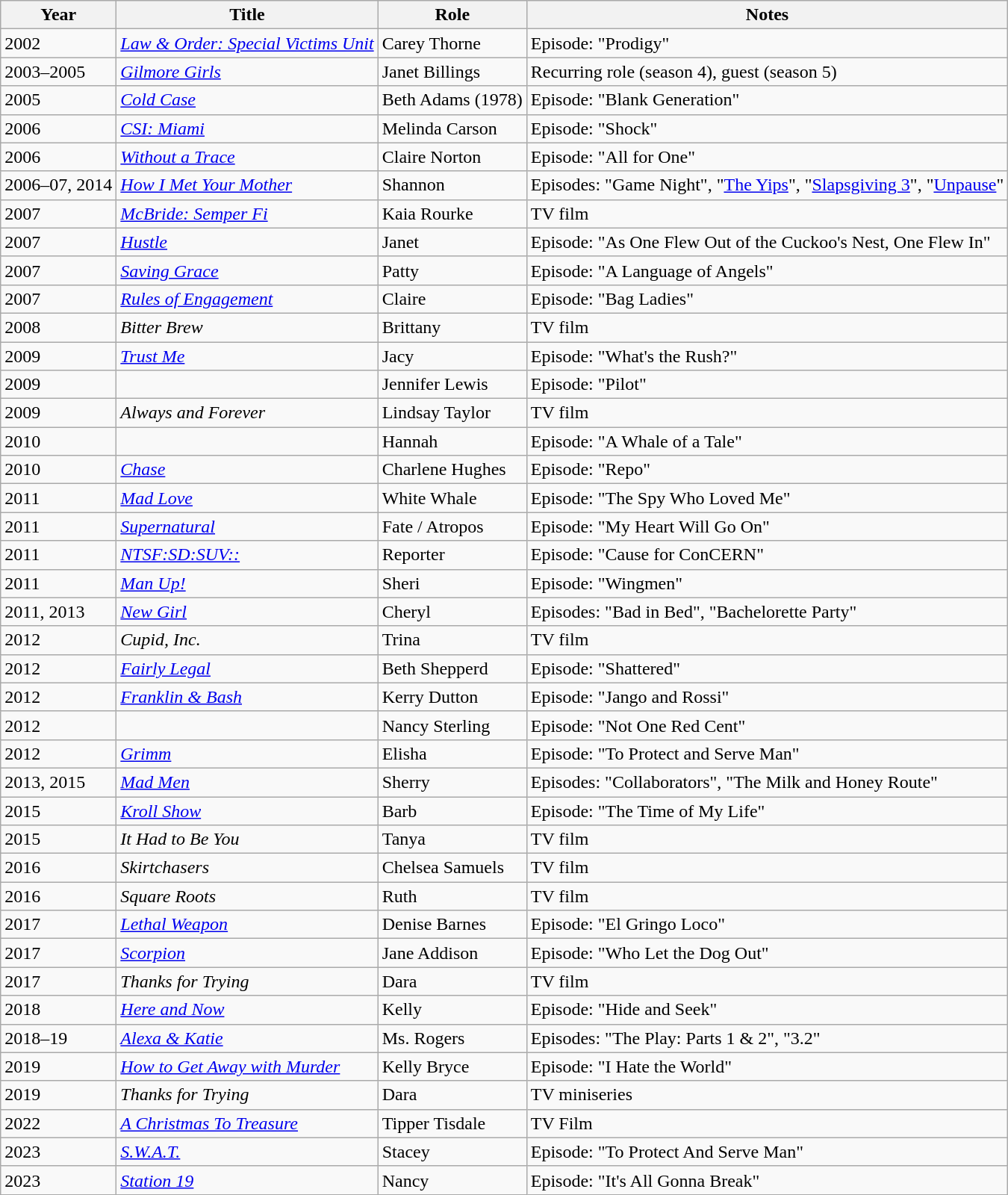<table class="wikitable sortable">
<tr>
<th>Year</th>
<th>Title</th>
<th>Role</th>
<th class="unsortable">Notes</th>
</tr>
<tr>
<td>2002</td>
<td><em><a href='#'>Law & Order: Special Victims Unit</a></em></td>
<td>Carey Thorne</td>
<td>Episode: "Prodigy"</td>
</tr>
<tr>
<td>2003–2005</td>
<td><em><a href='#'>Gilmore Girls</a></em></td>
<td>Janet Billings</td>
<td>Recurring role (season 4), guest (season 5)</td>
</tr>
<tr>
<td>2005</td>
<td><em><a href='#'>Cold Case</a></em></td>
<td>Beth Adams (1978)</td>
<td>Episode: "Blank Generation"</td>
</tr>
<tr>
<td>2006</td>
<td><em><a href='#'>CSI: Miami</a></em></td>
<td>Melinda Carson</td>
<td>Episode: "Shock"</td>
</tr>
<tr>
<td>2006</td>
<td><em><a href='#'>Without a Trace</a></em></td>
<td>Claire Norton</td>
<td>Episode: "All for One"</td>
</tr>
<tr>
<td>2006–07, 2014</td>
<td><em><a href='#'>How I Met Your Mother</a></em></td>
<td>Shannon</td>
<td>Episodes: "Game Night", "<a href='#'>The Yips</a>", "<a href='#'>Slapsgiving 3</a>", "<a href='#'>Unpause</a>"</td>
</tr>
<tr>
<td>2007</td>
<td><em><a href='#'>McBride: Semper Fi</a></em></td>
<td>Kaia Rourke</td>
<td>TV film</td>
</tr>
<tr>
<td>2007</td>
<td><em><a href='#'>Hustle</a></em></td>
<td>Janet</td>
<td>Episode: "As One Flew Out of the Cuckoo's Nest, One Flew In"</td>
</tr>
<tr>
<td>2007</td>
<td><em><a href='#'>Saving Grace</a></em></td>
<td>Patty</td>
<td>Episode: "A Language of Angels"</td>
</tr>
<tr>
<td>2007</td>
<td><em><a href='#'>Rules of Engagement</a></em></td>
<td>Claire</td>
<td>Episode: "Bag Ladies"</td>
</tr>
<tr>
<td>2008</td>
<td><em>Bitter Brew</em></td>
<td>Brittany</td>
<td>TV film</td>
</tr>
<tr>
<td>2009</td>
<td><em><a href='#'>Trust Me</a></em></td>
<td>Jacy</td>
<td>Episode: "What's the Rush?"</td>
</tr>
<tr>
<td>2009</td>
<td><em></em></td>
<td>Jennifer Lewis</td>
<td>Episode: "Pilot"</td>
</tr>
<tr>
<td>2009</td>
<td><em>Always and Forever</em></td>
<td>Lindsay Taylor</td>
<td>TV film</td>
</tr>
<tr>
<td>2010</td>
<td><em></em></td>
<td>Hannah</td>
<td>Episode: "A Whale of a Tale"</td>
</tr>
<tr>
<td>2010</td>
<td><em><a href='#'>Chase</a></em></td>
<td>Charlene Hughes</td>
<td>Episode: "Repo"</td>
</tr>
<tr>
<td>2011</td>
<td><em><a href='#'>Mad Love</a></em></td>
<td>White Whale</td>
<td>Episode: "The Spy Who Loved Me"</td>
</tr>
<tr>
<td>2011</td>
<td><em><a href='#'>Supernatural</a></em></td>
<td>Fate / Atropos</td>
<td>Episode: "My Heart Will Go On"</td>
</tr>
<tr>
<td>2011</td>
<td><em><a href='#'>NTSF:SD:SUV::</a></em></td>
<td>Reporter</td>
<td>Episode: "Cause for ConCERN"</td>
</tr>
<tr>
<td>2011</td>
<td><em><a href='#'>Man Up!</a></em></td>
<td>Sheri</td>
<td>Episode: "Wingmen"</td>
</tr>
<tr>
<td>2011, 2013</td>
<td><em><a href='#'>New Girl</a></em></td>
<td>Cheryl</td>
<td>Episodes: "Bad in Bed", "Bachelorette Party"</td>
</tr>
<tr>
<td>2012</td>
<td><em>Cupid, Inc.</em></td>
<td>Trina</td>
<td>TV film</td>
</tr>
<tr>
<td>2012</td>
<td><em><a href='#'>Fairly Legal</a></em></td>
<td>Beth Shepperd</td>
<td>Episode: "Shattered"</td>
</tr>
<tr>
<td>2012</td>
<td><em><a href='#'>Franklin & Bash</a></em></td>
<td>Kerry Dutton</td>
<td>Episode: "Jango and Rossi"</td>
</tr>
<tr>
<td>2012</td>
<td><em></em></td>
<td>Nancy Sterling</td>
<td>Episode: "Not One Red Cent"</td>
</tr>
<tr>
<td>2012</td>
<td><em><a href='#'>Grimm</a></em></td>
<td>Elisha</td>
<td>Episode: "To Protect and Serve Man"</td>
</tr>
<tr>
<td>2013, 2015</td>
<td><em><a href='#'>Mad Men</a></em></td>
<td>Sherry</td>
<td>Episodes: "Collaborators", "The Milk and Honey Route"</td>
</tr>
<tr>
<td>2015</td>
<td><em><a href='#'>Kroll Show</a></em></td>
<td>Barb</td>
<td>Episode: "The Time of My Life"</td>
</tr>
<tr>
<td>2015</td>
<td><em>It Had to Be You</em></td>
<td>Tanya</td>
<td>TV film</td>
</tr>
<tr>
<td>2016</td>
<td><em>Skirtchasers</em></td>
<td>Chelsea Samuels</td>
<td>TV film</td>
</tr>
<tr>
<td>2016</td>
<td><em>Square Roots</em></td>
<td>Ruth</td>
<td>TV film</td>
</tr>
<tr>
<td>2017</td>
<td><em><a href='#'>Lethal Weapon</a></em></td>
<td>Denise Barnes</td>
<td>Episode: "El Gringo Loco"</td>
</tr>
<tr>
<td>2017</td>
<td><em><a href='#'>Scorpion</a></em></td>
<td>Jane Addison</td>
<td>Episode: "Who Let the Dog Out"</td>
</tr>
<tr>
<td>2017</td>
<td><em>Thanks for Trying</em></td>
<td>Dara</td>
<td>TV film</td>
</tr>
<tr>
<td>2018</td>
<td><em><a href='#'>Here and Now</a></em></td>
<td>Kelly</td>
<td>Episode: "Hide and Seek"</td>
</tr>
<tr>
<td>2018–19</td>
<td><em><a href='#'>Alexa & Katie</a></em></td>
<td>Ms. Rogers</td>
<td>Episodes: "The Play: Parts 1 & 2", "3.2"</td>
</tr>
<tr>
<td>2019</td>
<td><em><a href='#'>How to Get Away with Murder</a></em></td>
<td>Kelly Bryce</td>
<td>Episode: "I Hate the World"</td>
</tr>
<tr>
<td>2019</td>
<td><em>Thanks for Trying</em></td>
<td>Dara</td>
<td>TV miniseries</td>
</tr>
<tr>
<td>2022</td>
<td><em><a href='#'>A Christmas To Treasure</a></em></td>
<td>Tipper Tisdale</td>
<td>TV Film</td>
</tr>
<tr>
<td>2023</td>
<td><em> <a href='#'>S.W.A.T.</a></em></td>
<td>Stacey</td>
<td>Episode: "To Protect And Serve Man"</td>
</tr>
<tr>
<td>2023</td>
<td><em><a href='#'>Station 19</a></em></td>
<td>Nancy</td>
<td>Episode: "It's All Gonna Break"</td>
</tr>
</table>
